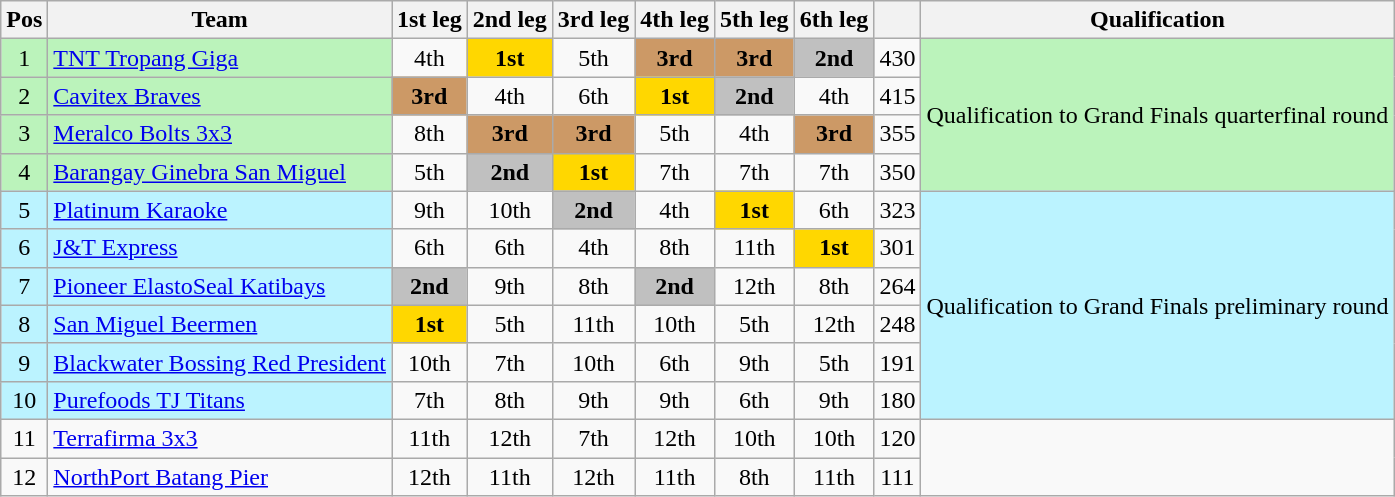<table class="wikitable" style="text-align:center">
<tr>
<th>Pos</th>
<th>Team</th>
<th>1st leg</th>
<th>2nd leg</th>
<th>3rd leg</th>
<th>4th leg</th>
<th>5th leg</th>
<th>6th leg</th>
<th></th>
<th>Qualification</th>
</tr>
<tr>
<td bgcolor=#bbf3bb>1</td>
<td bgcolor=#bbf3bb align=left><a href='#'>TNT Tropang Giga</a></td>
<td>4th</td>
<td bgcolor=gold><strong>1st</strong></td>
<td>5th</td>
<td bgcolor=#cc9966><strong>3rd</strong></td>
<td bgcolor=#cc9966><strong>3rd</strong></td>
<td bgcolor=silver><strong>2nd</strong></td>
<td>430</td>
<td bgcolor=#bbf3bb rowspan=4>Qualification to Grand Finals quarterfinal round</td>
</tr>
<tr>
<td bgcolor=#bbf3bb>2</td>
<td bgcolor=#bbf3bb align=left><a href='#'>Cavitex Braves</a></td>
<td bgcolor=#cc9966><strong>3rd</strong></td>
<td>4th</td>
<td>6th</td>
<td bgcolor=gold><strong>1st</strong></td>
<td bgcolor=silver><strong>2nd</strong></td>
<td>4th</td>
<td>415</td>
</tr>
<tr>
<td bgcolor=#bbf3bb>3</td>
<td bgcolor=#bbf3bb align=left><a href='#'>Meralco Bolts 3x3</a></td>
<td>8th</td>
<td bgcolor=#cc9966><strong>3rd</strong></td>
<td bgcolor=#cc9966><strong>3rd</strong></td>
<td>5th</td>
<td>4th</td>
<td bgcolor=#cc9966><strong>3rd</strong></td>
<td>355</td>
</tr>
<tr>
<td bgcolor=#bbf3bb>4</td>
<td bgcolor=#bbf3bb align=left><a href='#'>Barangay Ginebra San Miguel</a></td>
<td>5th</td>
<td bgcolor=silver><strong>2nd</strong></td>
<td bgcolor=gold><strong>1st</strong></td>
<td>7th</td>
<td>7th</td>
<td>7th</td>
<td>350</td>
</tr>
<tr>
<td bgcolor=#bbf3ff>5</td>
<td bgcolor=#bbf3ff align=left><a href='#'>Platinum Karaoke</a></td>
<td>9th</td>
<td>10th</td>
<td bgcolor=silver><strong>2nd</strong></td>
<td>4th</td>
<td bgcolor=gold><strong>1st</strong></td>
<td>6th</td>
<td>323</td>
<td bgcolor=#bbf3ff rowspan=6>Qualification to Grand Finals preliminary round</td>
</tr>
<tr>
<td bgcolor=#bbf3ff>6</td>
<td bgcolor=#bbf3ff align=left><a href='#'>J&T Express</a></td>
<td>6th</td>
<td>6th</td>
<td>4th</td>
<td>8th</td>
<td>11th</td>
<td bgcolor=gold><strong>1st</strong></td>
<td>301</td>
</tr>
<tr>
<td bgcolor=#bbf3ff>7</td>
<td bgcolor=#bbf3ff align=left><a href='#'>Pioneer ElastoSeal Katibays</a></td>
<td bgcolor=silver><strong>2nd</strong></td>
<td>9th</td>
<td>8th</td>
<td bgcolor=silver><strong>2nd</strong></td>
<td>12th</td>
<td>8th</td>
<td>264</td>
</tr>
<tr>
<td bgcolor=#bbf3ff>8</td>
<td bgcolor=#bbf3ff align=left><a href='#'>San Miguel Beermen</a></td>
<td bgcolor=gold><strong>1st</strong></td>
<td>5th</td>
<td>11th</td>
<td>10th</td>
<td>5th</td>
<td>12th</td>
<td>248</td>
</tr>
<tr>
<td bgcolor=#bbf3ff>9</td>
<td bgcolor=#bbf3ff align=left><a href='#'>Blackwater Bossing Red President</a></td>
<td>10th</td>
<td>7th</td>
<td>10th</td>
<td>6th</td>
<td>9th</td>
<td>5th</td>
<td>191</td>
</tr>
<tr>
<td bgcolor=#bbf3ff>10</td>
<td bgcolor=#bbf3ff align=left><a href='#'>Purefoods TJ Titans</a></td>
<td>7th</td>
<td>8th</td>
<td>9th</td>
<td>9th</td>
<td>6th</td>
<td>9th</td>
<td>180</td>
</tr>
<tr>
<td>11</td>
<td align=left><a href='#'>Terrafirma 3x3</a></td>
<td>11th</td>
<td>12th</td>
<td>7th</td>
<td>12th</td>
<td>10th</td>
<td>10th</td>
<td>120</td>
</tr>
<tr>
<td>12</td>
<td align=left><a href='#'>NorthPort Batang Pier</a></td>
<td>12th</td>
<td>11th</td>
<td>12th</td>
<td>11th</td>
<td>8th</td>
<td>11th</td>
<td>111</td>
</tr>
</table>
